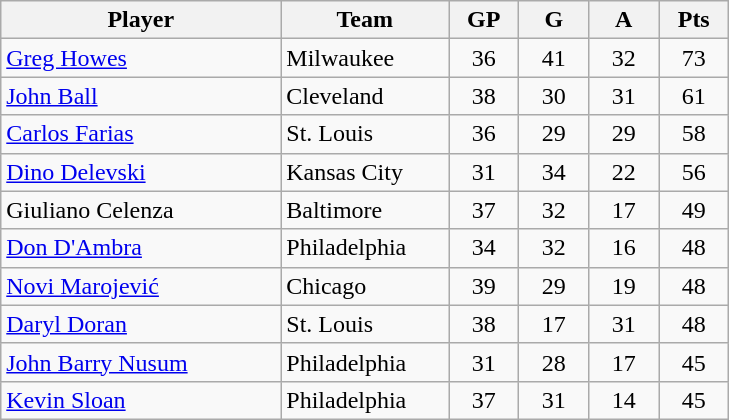<table class="wikitable">
<tr>
<th width="30%">Player</th>
<th width="18%">Team</th>
<th width="7.5%">GP</th>
<th width="7.5%">G</th>
<th width="7.5%">A</th>
<th width="7.5%">Pts</th>
</tr>
<tr align=center>
<td align=left><a href='#'>Greg Howes</a></td>
<td align=left>Milwaukee</td>
<td>36</td>
<td>41</td>
<td>32</td>
<td>73</td>
</tr>
<tr align=center>
<td align=left><a href='#'>John Ball</a></td>
<td align=left>Cleveland</td>
<td>38</td>
<td>30</td>
<td>31</td>
<td>61</td>
</tr>
<tr align=center>
<td align=left><a href='#'>Carlos Farias</a></td>
<td align=left>St. Louis</td>
<td>36</td>
<td>29</td>
<td>29</td>
<td>58</td>
</tr>
<tr align=center>
<td align=left><a href='#'>Dino Delevski</a></td>
<td align=left>Kansas City</td>
<td>31</td>
<td>34</td>
<td>22</td>
<td>56</td>
</tr>
<tr align=center>
<td align=left>Giuliano Celenza</td>
<td align=left>Baltimore</td>
<td>37</td>
<td>32</td>
<td>17</td>
<td>49</td>
</tr>
<tr align=center>
<td align=left><a href='#'>Don D'Ambra</a></td>
<td align=left>Philadelphia</td>
<td>34</td>
<td>32</td>
<td>16</td>
<td>48</td>
</tr>
<tr align=center>
<td align=left><a href='#'>Novi Marojević</a></td>
<td align=left>Chicago</td>
<td>39</td>
<td>29</td>
<td>19</td>
<td>48</td>
</tr>
<tr align=center>
<td align=left><a href='#'>Daryl Doran</a></td>
<td align=left>St. Louis</td>
<td>38</td>
<td>17</td>
<td>31</td>
<td>48</td>
</tr>
<tr align=center>
<td align=left><a href='#'>John Barry Nusum</a></td>
<td align=left>Philadelphia</td>
<td>31</td>
<td>28</td>
<td>17</td>
<td>45</td>
</tr>
<tr align=center>
<td align=left><a href='#'>Kevin Sloan</a></td>
<td align=left>Philadelphia</td>
<td>37</td>
<td>31</td>
<td>14</td>
<td>45</td>
</tr>
</table>
